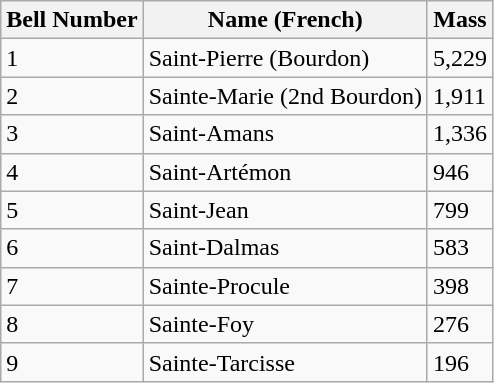<table class="wikitable sortable mw-collapsible">
<tr>
<th>Bell Number</th>
<th>Name (French)</th>
<th>Mass</th>
</tr>
<tr>
<td>1</td>
<td>Saint-Pierre (Bourdon)</td>
<td>5,229</td>
</tr>
<tr>
<td>2</td>
<td>Sainte-Marie (2nd Bourdon)</td>
<td>1,911</td>
</tr>
<tr>
<td>3</td>
<td>Saint-Amans</td>
<td>1,336</td>
</tr>
<tr>
<td>4</td>
<td>Saint-Artémon</td>
<td>946</td>
</tr>
<tr>
<td>5</td>
<td>Saint-Jean</td>
<td>799</td>
</tr>
<tr>
<td>6</td>
<td>Saint-Dalmas</td>
<td>583  </td>
</tr>
<tr>
<td>7</td>
<td>Sainte-Procule</td>
<td>398</td>
</tr>
<tr>
<td>8</td>
<td>Sainte-Foy</td>
<td>276</td>
</tr>
<tr>
<td>9</td>
<td>Sainte-Tarcisse</td>
<td>196</td>
</tr>
</table>
